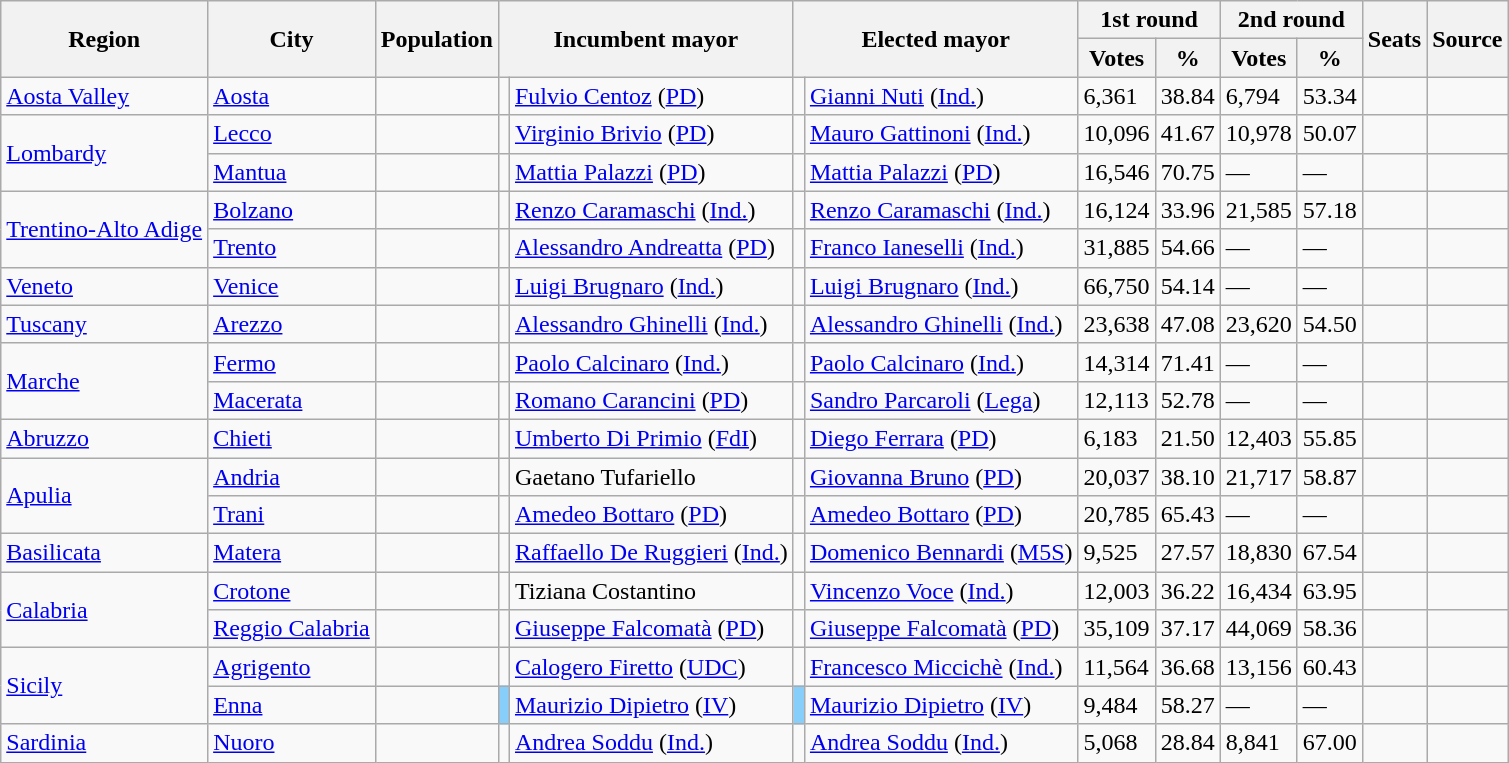<table class=wikitable>
<tr>
<th rowspan=2>Region</th>
<th rowspan=2>City</th>
<th rowspan=2>Population</th>
<th colspan=2 rowspan=2>Incumbent mayor</th>
<th colspan=2 rowspan=2>Elected mayor</th>
<th colspan=2>1st round</th>
<th colspan=2>2nd round</th>
<th rowspan=2>Seats</th>
<th rowspan=2>Source</th>
</tr>
<tr>
<th>Votes</th>
<th>%</th>
<th>Votes</th>
<th>%</th>
</tr>
<tr>
<td> <a href='#'>Aosta Valley</a></td>
<td><a href='#'>Aosta</a></td>
<td></td>
<td bgcolor=></td>
<td align=left><a href='#'>Fulvio Centoz</a> (<a href='#'>PD</a>)</td>
<td bgcolor=></td>
<td align=left><a href='#'>Gianni Nuti</a> (<a href='#'>Ind.</a>)</td>
<td>6,361</td>
<td>38.84</td>
<td>6,794</td>
<td>53.34</td>
<td></td>
<td></td>
</tr>
<tr>
<td rowspan=2> <a href='#'>Lombardy</a></td>
<td><a href='#'>Lecco</a></td>
<td></td>
<td bgcolor=></td>
<td align=left><a href='#'>Virginio Brivio</a> (<a href='#'>PD</a>)</td>
<td bgcolor=></td>
<td align=left><a href='#'>Mauro Gattinoni</a> (<a href='#'>Ind.</a>)</td>
<td>10,096</td>
<td>41.67</td>
<td>10,978</td>
<td>50.07</td>
<td></td>
<td></td>
</tr>
<tr>
<td><a href='#'>Mantua</a></td>
<td></td>
<td bgcolor=></td>
<td align=left><a href='#'>Mattia Palazzi</a> (<a href='#'>PD</a>)</td>
<td bgcolor=></td>
<td align=left><a href='#'>Mattia Palazzi</a> (<a href='#'>PD</a>)</td>
<td>16,546</td>
<td>70.75</td>
<td>—</td>
<td>—</td>
<td></td>
<td></td>
</tr>
<tr>
<td rowspan=2> <a href='#'>Trentino-Alto Adige</a></td>
<td><a href='#'>Bolzano</a></td>
<td></td>
<td bgcolor=></td>
<td align=left><a href='#'>Renzo Caramaschi</a> (<a href='#'>Ind.</a>)</td>
<td bgcolor=></td>
<td align=left><a href='#'>Renzo Caramaschi</a> (<a href='#'>Ind.</a>)</td>
<td>16,124</td>
<td>33.96</td>
<td>21,585</td>
<td>57.18</td>
<td></td>
<td></td>
</tr>
<tr>
<td><a href='#'>Trento</a></td>
<td></td>
<td bgcolor=></td>
<td align=left><a href='#'>Alessandro Andreatta</a> (<a href='#'>PD</a>)</td>
<td bgcolor=></td>
<td align=left><a href='#'>Franco Ianeselli</a> (<a href='#'>Ind.</a>)</td>
<td>31,885</td>
<td>54.66</td>
<td>—</td>
<td>—</td>
<td></td>
<td></td>
</tr>
<tr>
<td> <a href='#'>Veneto</a></td>
<td><a href='#'>Venice</a></td>
<td></td>
<td bgcolor=></td>
<td align=left><a href='#'>Luigi Brugnaro</a> (<a href='#'>Ind.</a>)</td>
<td bgcolor=></td>
<td align=left><a href='#'>Luigi Brugnaro</a> (<a href='#'>Ind.</a>)</td>
<td>66,750</td>
<td>54.14</td>
<td>—</td>
<td>—</td>
<td></td>
<td></td>
</tr>
<tr>
<td> <a href='#'>Tuscany</a></td>
<td><a href='#'>Arezzo</a></td>
<td></td>
<td bgcolor=></td>
<td align=left><a href='#'>Alessandro Ghinelli</a> (<a href='#'>Ind.</a>)</td>
<td bgcolor=></td>
<td align=left><a href='#'>Alessandro Ghinelli</a> (<a href='#'>Ind.</a>)</td>
<td>23,638</td>
<td>47.08</td>
<td>23,620</td>
<td>54.50</td>
<td></td>
<td></td>
</tr>
<tr>
<td rowspan=2> <a href='#'>Marche</a></td>
<td><a href='#'>Fermo</a></td>
<td></td>
<td bgcolor=></td>
<td align=left><a href='#'>Paolo Calcinaro</a> (<a href='#'>Ind.</a>)</td>
<td bgcolor=></td>
<td align=left><a href='#'>Paolo Calcinaro</a> (<a href='#'>Ind.</a>)</td>
<td>14,314</td>
<td>71.41</td>
<td>—</td>
<td>—</td>
<td></td>
<td></td>
</tr>
<tr>
<td><a href='#'>Macerata</a></td>
<td></td>
<td bgcolor=></td>
<td align=left><a href='#'>Romano Carancini</a> (<a href='#'>PD</a>)</td>
<td bgcolor=></td>
<td align=left><a href='#'>Sandro Parcaroli</a> (<a href='#'>Lega</a>)</td>
<td>12,113</td>
<td>52.78</td>
<td>—</td>
<td>—</td>
<td></td>
<td></td>
</tr>
<tr>
<td> <a href='#'>Abruzzo</a></td>
<td><a href='#'>Chieti</a></td>
<td></td>
<td bgcolor=></td>
<td align=left><a href='#'>Umberto Di Primio</a> (<a href='#'>FdI</a>)</td>
<td bgcolor=></td>
<td align=left><a href='#'>Diego Ferrara</a> (<a href='#'>PD</a>)</td>
<td>6,183</td>
<td>21.50</td>
<td>12,403</td>
<td>55.85</td>
<td></td>
<td></td>
</tr>
<tr>
<td rowspan=2> <a href='#'>Apulia</a></td>
<td><a href='#'>Andria</a></td>
<td></td>
<td bgcolor=></td>
<td align=left>Gaetano Tufariello</td>
<td bgcolor=></td>
<td align=left><a href='#'>Giovanna Bruno</a> (<a href='#'>PD</a>)</td>
<td>20,037</td>
<td>38.10</td>
<td>21,717</td>
<td>58.87</td>
<td></td>
<td></td>
</tr>
<tr>
<td><a href='#'>Trani</a></td>
<td></td>
<td bgcolor=></td>
<td align=left><a href='#'>Amedeo Bottaro</a> (<a href='#'>PD</a>)</td>
<td bgcolor=></td>
<td align=left><a href='#'>Amedeo Bottaro</a> (<a href='#'>PD</a>)</td>
<td>20,785</td>
<td>65.43</td>
<td>—</td>
<td>—</td>
<td></td>
<td></td>
</tr>
<tr>
<td> <a href='#'>Basilicata</a></td>
<td><a href='#'>Matera</a></td>
<td></td>
<td bgcolor=></td>
<td align=left><a href='#'>Raffaello De Ruggieri</a> (<a href='#'>Ind.</a>)</td>
<td bgcolor=></td>
<td align=left><a href='#'>Domenico Bennardi</a> (<a href='#'>M5S</a>)</td>
<td>9,525</td>
<td>27.57</td>
<td>18,830</td>
<td>67.54</td>
<td></td>
<td></td>
</tr>
<tr>
<td rowspan=2> <a href='#'>Calabria</a></td>
<td><a href='#'>Crotone</a></td>
<td></td>
<td bgcolor=></td>
<td align=left>Tiziana Costantino</td>
<td bgcolor=></td>
<td align=left><a href='#'>Vincenzo Voce</a> (<a href='#'>Ind.</a>)</td>
<td>12,003</td>
<td>36.22</td>
<td>16,434</td>
<td>63.95</td>
<td></td>
<td></td>
</tr>
<tr>
<td><a href='#'>Reggio Calabria</a></td>
<td></td>
<td bgcolor=></td>
<td align=left><a href='#'>Giuseppe Falcomatà</a> (<a href='#'>PD</a>)</td>
<td bgcolor=></td>
<td align=left><a href='#'>Giuseppe Falcomatà</a> (<a href='#'>PD</a>)</td>
<td>35,109</td>
<td>37.17</td>
<td>44,069</td>
<td>58.36</td>
<td></td>
<td></td>
</tr>
<tr>
<td rowspan=2> <a href='#'>Sicily</a></td>
<td><a href='#'>Agrigento</a></td>
<td></td>
<td bgcolor=></td>
<td align=left><a href='#'>Calogero Firetto</a> (<a href='#'>UDC</a>)</td>
<td bgcolor=></td>
<td align=left><a href='#'>Francesco Miccichè</a> (<a href='#'>Ind.</a>)</td>
<td>11,564</td>
<td>36.68</td>
<td>13,156</td>
<td>60.43</td>
<td></td>
<td></td>
</tr>
<tr>
<td><a href='#'>Enna</a></td>
<td></td>
<td bgcolor=#87CEFA></td>
<td align=left><a href='#'>Maurizio Dipietro</a> (<a href='#'>IV</a>)</td>
<td bgcolor=#87CEFA></td>
<td align=left><a href='#'>Maurizio Dipietro</a> (<a href='#'>IV</a>)</td>
<td>9,484</td>
<td>58.27</td>
<td>—</td>
<td>—</td>
<td></td>
<td></td>
</tr>
<tr>
<td> <a href='#'>Sardinia</a></td>
<td><a href='#'>Nuoro</a></td>
<td></td>
<td bgcolor=></td>
<td align=left><a href='#'>Andrea Soddu</a> (<a href='#'>Ind.</a>)</td>
<td bgcolor=></td>
<td align=left><a href='#'>Andrea Soddu</a> (<a href='#'>Ind.</a>)</td>
<td>5,068</td>
<td>28.84</td>
<td>8,841</td>
<td>67.00</td>
<td></td>
<td></td>
</tr>
</table>
